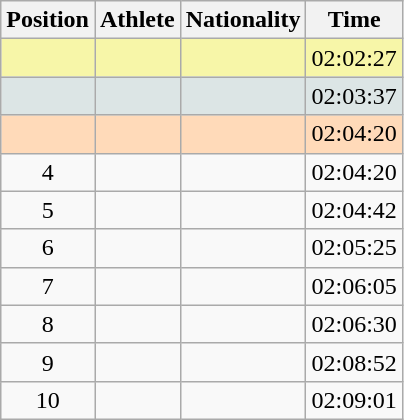<table class="wikitable sortable">
<tr>
<th scope="col">Position</th>
<th scope="col">Athlete</th>
<th scope="col">Nationality</th>
<th scope="col">Time</th>
</tr>
<tr bgcolor="#F7F6A8">
<td align=center></td>
<td></td>
<td></td>
<td>02:02:27</td>
</tr>
<tr bgcolor="#DCE5E5">
<td align=center></td>
<td></td>
<td></td>
<td>02:03:37</td>
</tr>
<tr bgcolor="#FFDAB9">
<td align=center></td>
<td></td>
<td></td>
<td>02:04:20</td>
</tr>
<tr>
<td align=center>4</td>
<td></td>
<td></td>
<td>02:04:20</td>
</tr>
<tr>
<td align=center>5</td>
<td></td>
<td></td>
<td>02:04:42</td>
</tr>
<tr>
<td align=center>6</td>
<td></td>
<td></td>
<td>02:05:25</td>
</tr>
<tr>
<td align=center>7</td>
<td></td>
<td></td>
<td>02:06:05</td>
</tr>
<tr>
<td align=center>8</td>
<td></td>
<td></td>
<td>02:06:30</td>
</tr>
<tr>
<td align=center>9</td>
<td></td>
<td></td>
<td>02:08:52</td>
</tr>
<tr>
<td align=center>10</td>
<td></td>
<td></td>
<td>02:09:01</td>
</tr>
</table>
